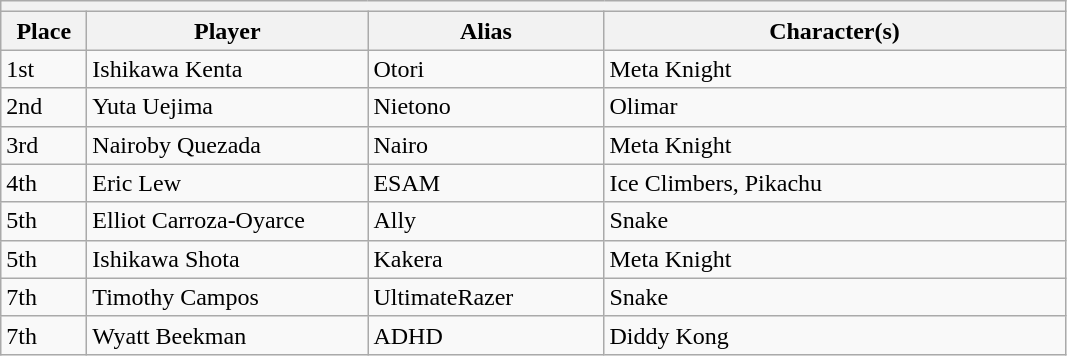<table class="wikitable">
<tr>
<th colspan=4></th>
</tr>
<tr>
<th style="width:50px;">Place</th>
<th style="width:180px;">Player</th>
<th style="width:150px;">Alias</th>
<th style="width:300px;">Character(s)</th>
</tr>
<tr>
<td>1st</td>
<td> Ishikawa Kenta</td>
<td>Otori</td>
<td>Meta Knight</td>
</tr>
<tr>
<td>2nd</td>
<td> Yuta Uejima</td>
<td>Nietono</td>
<td>Olimar</td>
</tr>
<tr>
<td>3rd</td>
<td> Nairoby Quezada</td>
<td>Nairo</td>
<td>Meta Knight</td>
</tr>
<tr>
<td>4th</td>
<td> Eric Lew</td>
<td>ESAM</td>
<td>Ice Climbers, Pikachu</td>
</tr>
<tr>
<td>5th</td>
<td> Elliot Carroza-Oyarce</td>
<td>Ally</td>
<td>Snake</td>
</tr>
<tr>
<td>5th</td>
<td> Ishikawa Shota</td>
<td>Kakera</td>
<td>Meta Knight</td>
</tr>
<tr>
<td>7th</td>
<td> Timothy Campos</td>
<td>UltimateRazer</td>
<td>Snake</td>
</tr>
<tr>
<td>7th</td>
<td> Wyatt Beekman</td>
<td>ADHD</td>
<td>Diddy Kong</td>
</tr>
</table>
